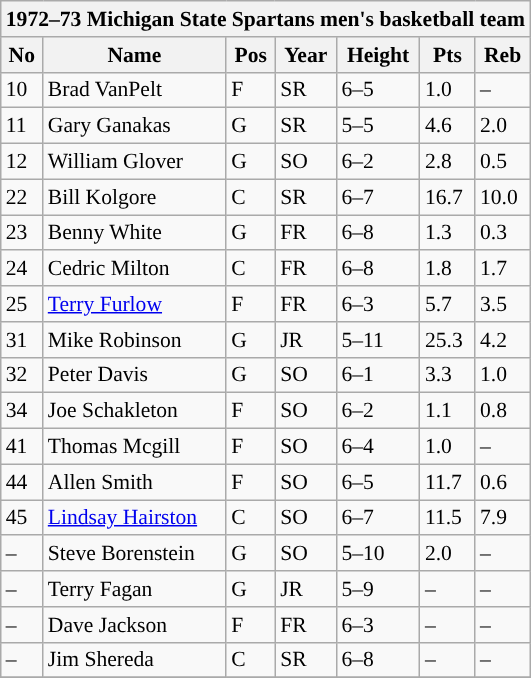<table class="wikitable sortable" style="font-size: 90%" |->
<tr>
<th colspan=9 style=>1972–73 Michigan State Spartans men's basketball team</th>
</tr>
<tr>
<th style="background:#">No</th>
<th style="background:#">Name</th>
<th style="background:#">Pos</th>
<th style="background:#">Year</th>
<th style="background:#">Height</th>
<th style="background:#">Pts</th>
<th style="background:#">Reb</th>
</tr>
<tr>
<td>10</td>
<td>Brad VanPelt</td>
<td>F</td>
<td>SR</td>
<td>6–5</td>
<td>1.0</td>
<td>–</td>
</tr>
<tr>
<td>11</td>
<td>Gary Ganakas</td>
<td>G</td>
<td>SR</td>
<td>5–5</td>
<td>4.6</td>
<td>2.0</td>
</tr>
<tr>
<td>12</td>
<td>William Glover</td>
<td>G</td>
<td>SO</td>
<td>6–2</td>
<td>2.8</td>
<td>0.5</td>
</tr>
<tr>
<td>22</td>
<td>Bill Kolgore</td>
<td>C</td>
<td>SR</td>
<td>6–7</td>
<td>16.7</td>
<td>10.0</td>
</tr>
<tr>
<td>23</td>
<td>Benny White</td>
<td>G</td>
<td>FR</td>
<td>6–8</td>
<td>1.3</td>
<td>0.3</td>
</tr>
<tr>
<td>24</td>
<td>Cedric Milton</td>
<td>C</td>
<td>FR</td>
<td>6–8</td>
<td>1.8</td>
<td>1.7</td>
</tr>
<tr>
<td>25</td>
<td><a href='#'>Terry Furlow</a></td>
<td>F</td>
<td>FR</td>
<td>6–3</td>
<td>5.7</td>
<td>3.5</td>
</tr>
<tr>
<td>31</td>
<td>Mike Robinson</td>
<td>G</td>
<td>JR</td>
<td>5–11</td>
<td>25.3</td>
<td>4.2</td>
</tr>
<tr>
<td>32</td>
<td>Peter Davis</td>
<td>G</td>
<td>SO</td>
<td>6–1</td>
<td>3.3</td>
<td>1.0</td>
</tr>
<tr>
<td>34</td>
<td>Joe Schakleton</td>
<td>F</td>
<td>SO</td>
<td>6–2</td>
<td>1.1</td>
<td>0.8</td>
</tr>
<tr>
<td>41</td>
<td>Thomas Mcgill</td>
<td>F</td>
<td>SO</td>
<td>6–4</td>
<td>1.0</td>
<td>–</td>
</tr>
<tr>
<td>44</td>
<td>Allen Smith</td>
<td>F</td>
<td>SO</td>
<td>6–5</td>
<td>11.7</td>
<td>0.6</td>
</tr>
<tr>
<td>45</td>
<td><a href='#'>Lindsay Hairston</a></td>
<td>C</td>
<td>SO</td>
<td>6–7</td>
<td>11.5</td>
<td>7.9</td>
</tr>
<tr>
<td>–</td>
<td>Steve Borenstein</td>
<td>G</td>
<td>SO</td>
<td>5–10</td>
<td>2.0</td>
<td>–</td>
</tr>
<tr>
<td>–</td>
<td>Terry Fagan</td>
<td>G</td>
<td>JR</td>
<td>5–9</td>
<td>–</td>
<td>–</td>
</tr>
<tr>
<td>–</td>
<td>Dave Jackson</td>
<td>F</td>
<td>FR</td>
<td>6–3</td>
<td>–</td>
<td>–</td>
</tr>
<tr>
<td>–</td>
<td>Jim Shereda</td>
<td>C</td>
<td>SR</td>
<td>6–8</td>
<td>–</td>
<td>–</td>
</tr>
<tr>
</tr>
</table>
